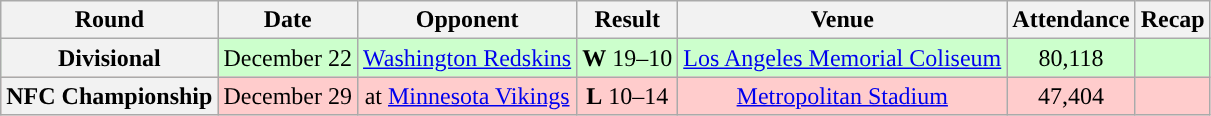<table class="wikitable" style="text-align:center">
<tr>
<th>Round</th>
<th>Date</th>
<th>Opponent</th>
<th>Result</th>
<th>Venue</th>
<th>Attendance</th>
<th>Recap</th>
</tr>
<tr style="background:#cfc">
<th>Divisional</th>
<td>December 22</td>
<td><a href='#'>Washington Redskins</a></td>
<td><strong>W</strong> 19–10</td>
<td><a href='#'>Los Angeles Memorial Coliseum</a></td>
<td>80,118</td>
<td></td>
</tr>
<tr style="background:#fcc">
<th>NFC Championship</th>
<td>December 29</td>
<td>at <a href='#'>Minnesota Vikings</a></td>
<td><strong>L</strong> 10–14</td>
<td><a href='#'>Metropolitan Stadium</a></td>
<td>47,404</td>
<td></td>
</tr>
</table>
